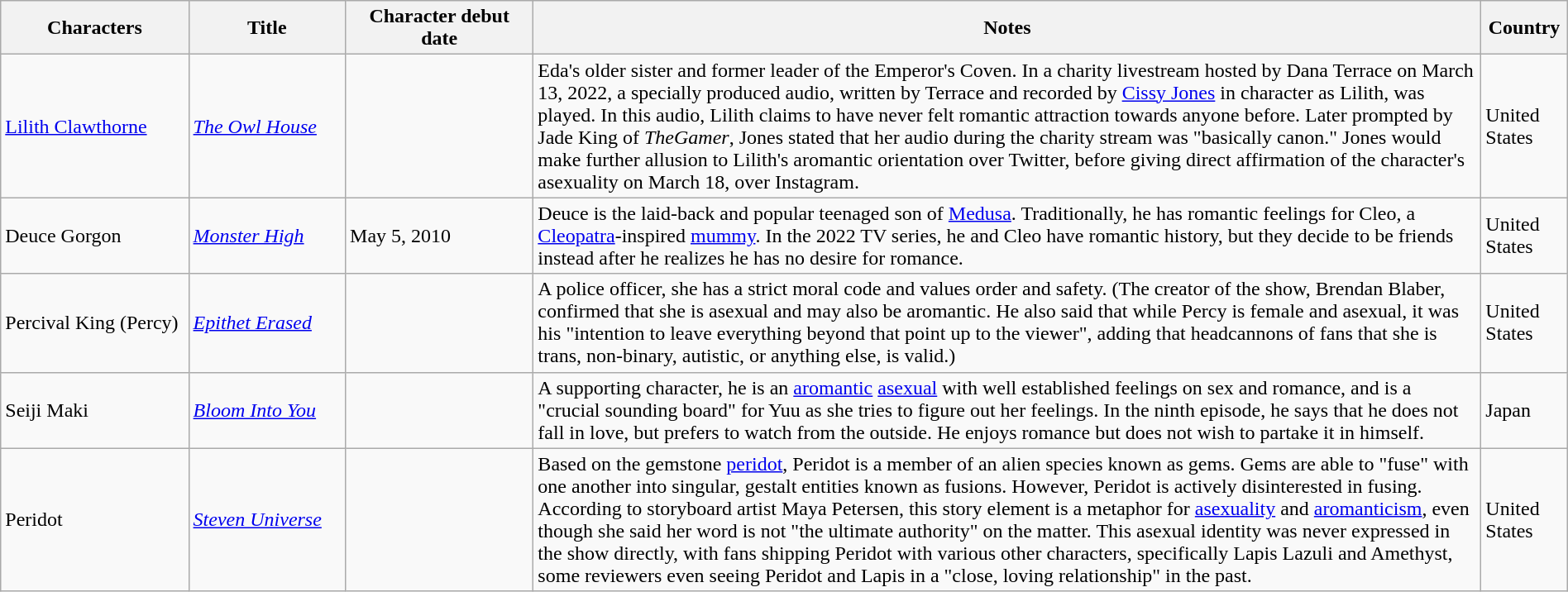<table class="wikitable sortable" style="width: 100%">
<tr>
<th scope="col" style="width:12%;">Characters</th>
<th scope="col" style="width:10%;">Title</th>
<th scope="col" style="width:12%;">Character debut date</th>
<th>Notes</th>
<th>Country</th>
</tr>
<tr>
<td><a href='#'>Lilith Clawthorne</a></td>
<td><em><a href='#'>The Owl House</a></em></td>
<td></td>
<td>Eda's older sister and former leader of the Emperor's Coven. In a charity livestream hosted by Dana Terrace on March 13, 2022, a specially produced audio, written by Terrace and recorded by <a href='#'>Cissy Jones</a> in character as Lilith, was played. In this audio, Lilith claims to have never felt romantic attraction towards anyone before. Later prompted by Jade King of <em>TheGamer</em>, Jones stated that her audio during the charity stream was "basically canon." Jones would make further allusion to Lilith's aromantic orientation over Twitter, before giving direct affirmation of the character's asexuality on March 18, over Instagram.</td>
<td>United States</td>
</tr>
<tr>
<td>Deuce Gorgon</td>
<td><em><a href='#'> Monster High</a></em></td>
<td>May 5, 2010</td>
<td>Deuce is the laid-back and popular teenaged son of <a href='#'>Medusa</a>. Traditionally, he has romantic feelings for Cleo, a <a href='#'>Cleopatra</a>-inspired <a href='#'> mummy</a>. In the 2022 TV series, he and Cleo have romantic history, but they decide to be friends instead after he realizes he has no desire for romance.</td>
<td>United States</td>
</tr>
<tr>
<td>Percival King (Percy)</td>
<td><em><a href='#'>Epithet Erased</a></em></td>
<td></td>
<td>A police officer, she has a strict moral code and values order and safety. (The creator of the show, Brendan Blaber, confirmed that she is asexual and may also be aromantic. He also said that while Percy is female and asexual, it was his "intention to leave everything beyond that point up to the viewer", adding that headcannons of fans that she is trans, non-binary, autistic, or anything else, is valid.)</td>
<td>United States</td>
</tr>
<tr>
<td>Seiji Maki</td>
<td><em><a href='#'>Bloom Into You</a></em></td>
<td></td>
<td>A supporting character, he is an <a href='#'>aromantic</a> <a href='#'>asexual</a> with well established feelings on sex and romance, and is a "crucial sounding board" for Yuu as she tries to figure out her feelings. In the ninth episode, he says that he does not fall in love, but prefers to watch from the outside. He enjoys romance but does not wish to partake it in himself.</td>
<td>Japan</td>
</tr>
<tr>
<td>Peridot</td>
<td><em><a href='#'>Steven Universe</a></em></td>
<td></td>
<td>Based on the gemstone <a href='#'>peridot</a>, Peridot is a member of an alien species known as gems. Gems are able to "fuse" with one another into singular, gestalt entities known as fusions. However, Peridot is actively disinterested in fusing. According to storyboard artist Maya Petersen, this story element is a metaphor for <a href='#'>asexuality</a> and <a href='#'>aromanticism</a>, even though she said her word is not "the ultimate authority" on the matter. This asexual identity was never expressed in the show directly, with fans shipping Peridot with various other characters, specifically Lapis Lazuli and Amethyst, some reviewers even seeing Peridot and Lapis in a "close, loving relationship" in the past.</td>
<td>United States</td>
</tr>
</table>
